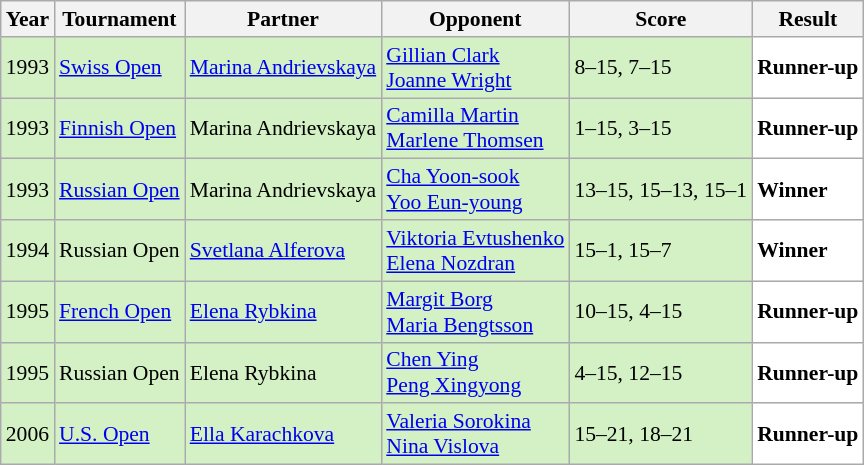<table class="sortable wikitable" style="font-size: 90%;">
<tr>
<th>Year</th>
<th>Tournament</th>
<th>Partner</th>
<th>Opponent</th>
<th>Score</th>
<th>Result</th>
</tr>
<tr style="background:#D4F1C5">
<td align="center">1993</td>
<td align="left"><a href='#'>Swiss Open</a></td>
<td align="left"> <a href='#'>Marina Andrievskaya</a></td>
<td align="left"> <a href='#'>Gillian Clark</a><br> <a href='#'>Joanne Wright</a></td>
<td align="left">8–15, 7–15</td>
<td style="text-align:left; background:white"> <strong>Runner-up</strong></td>
</tr>
<tr style="background:#D4F1C5">
<td align="center">1993</td>
<td align="left"><a href='#'>Finnish Open</a></td>
<td align="left"> Marina Andrievskaya</td>
<td align="left"> <a href='#'>Camilla Martin</a><br> <a href='#'>Marlene Thomsen</a></td>
<td align="left">1–15, 3–15</td>
<td style="text-align:left; background:white"> <strong>Runner-up</strong></td>
</tr>
<tr style="background:#D4F1C5">
<td align="center">1993</td>
<td align="left"><a href='#'>Russian Open</a></td>
<td align="left"> Marina Andrievskaya</td>
<td align="left"> <a href='#'>Cha Yoon-sook</a><br> <a href='#'>Yoo Eun-young</a></td>
<td align="left">13–15, 15–13, 15–1</td>
<td style="text-align:left; background:white"> <strong>Winner</strong></td>
</tr>
<tr style="background:#D4F1C5">
<td align="center">1994</td>
<td align="left">Russian Open</td>
<td align="left"> <a href='#'>Svetlana Alferova</a></td>
<td align="left"> <a href='#'>Viktoria Evtushenko</a><br> <a href='#'>Elena Nozdran</a></td>
<td align="left">15–1, 15–7</td>
<td style="text-align:left; background:white"> <strong>Winner</strong></td>
</tr>
<tr style="background:#D4F1C5">
<td align="center">1995</td>
<td align="left"><a href='#'>French Open</a></td>
<td align="left"> <a href='#'>Elena Rybkina</a></td>
<td align="left"> <a href='#'>Margit Borg</a><br> <a href='#'>Maria Bengtsson</a></td>
<td align="left">10–15, 4–15</td>
<td style="text-align:left; background:white"> <strong>Runner-up</strong></td>
</tr>
<tr style="background:#D4F1C5">
<td align="center">1995</td>
<td align="left">Russian Open</td>
<td align="left"> Elena Rybkina</td>
<td align="left"> <a href='#'>Chen Ying</a><br> <a href='#'>Peng Xingyong</a></td>
<td align="left">4–15, 12–15</td>
<td style="text-align:left; background:white"> <strong>Runner-up</strong></td>
</tr>
<tr style="background:#D4F1C5">
<td align="center">2006</td>
<td align="left"><a href='#'>U.S. Open</a></td>
<td align="left"> <a href='#'>Ella Karachkova</a></td>
<td align="left"> <a href='#'>Valeria Sorokina</a><br> <a href='#'>Nina Vislova</a></td>
<td align="left">15–21, 18–21</td>
<td style="text-align:left; background:white"> <strong>Runner-up</strong></td>
</tr>
</table>
